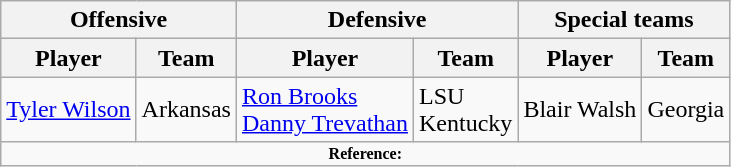<table class="wikitable" border="1">
<tr>
<th colspan="2">Offensive</th>
<th colspan="2">Defensive</th>
<th colspan="2">Special teams</th>
</tr>
<tr>
<th>Player</th>
<th>Team</th>
<th>Player</th>
<th>Team</th>
<th>Player</th>
<th>Team</th>
</tr>
<tr>
<td><a href='#'>Tyler Wilson</a></td>
<td>Arkansas</td>
<td><a href='#'>Ron Brooks</a> <br> <a href='#'>Danny Trevathan</a></td>
<td>LSU <br> Kentucky</td>
<td>Blair Walsh</td>
<td>Georgia</td>
</tr>
<tr>
<td colspan="6" style="font-size: 8pt" align="center"><strong>Reference:</strong></td>
</tr>
</table>
